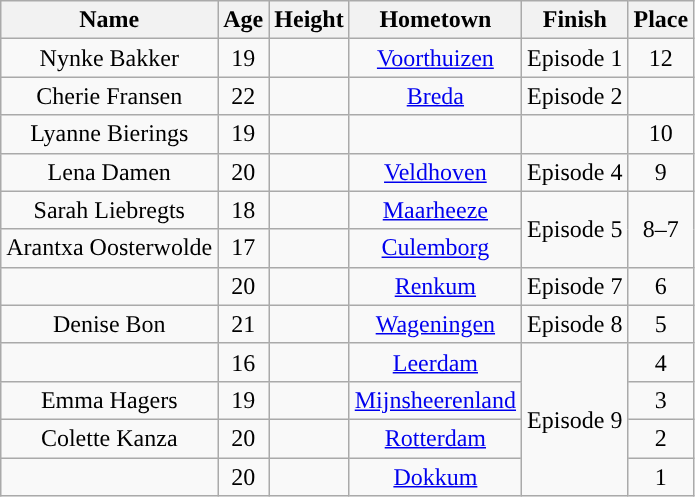<table class="wikitable sortable" style="text-align:center;">
<tr>
<th>Name</th>
<th>Age</th>
<th>Height</th>
<th>Hometown</th>
<th>Finish</th>
<th>Place</th>
</tr>
<tr>
<td>Nynke Bakker</td>
<td>19</td>
<td></td>
<td><a href='#'>Voorthuizen</a></td>
<td>Episode 1</td>
<td>12</td>
</tr>
<tr>
<td>Cherie Fransen</td>
<td>22</td>
<td></td>
<td><a href='#'>Breda</a></td>
<td>Episode 2</td>
<td></td>
</tr>
<tr>
<td>Lyanne Bierings</td>
<td>19</td>
<td></td>
<td></td>
<td></td>
<td>10</td>
</tr>
<tr>
<td>Lena Damen</td>
<td>20</td>
<td></td>
<td><a href='#'>Veldhoven</a></td>
<td>Episode 4</td>
<td>9</td>
</tr>
<tr>
<td>Sarah Liebregts</td>
<td>18</td>
<td></td>
<td><a href='#'>Maarheeze</a></td>
<td rowspan="2">Episode 5</td>
<td rowspan="2">8–7</td>
</tr>
<tr>
<td>Arantxa Oosterwolde</td>
<td>17</td>
<td></td>
<td><a href='#'>Culemborg</a></td>
</tr>
<tr>
<td></td>
<td>20</td>
<td></td>
<td><a href='#'>Renkum</a></td>
<td>Episode 7</td>
<td>6</td>
</tr>
<tr>
<td>Denise Bon</td>
<td>21</td>
<td></td>
<td><a href='#'>Wageningen</a></td>
<td>Episode 8</td>
<td>5</td>
</tr>
<tr>
<td></td>
<td>16</td>
<td></td>
<td><a href='#'>Leerdam</a></td>
<td rowspan="4">Episode 9</td>
<td>4</td>
</tr>
<tr>
<td>Emma Hagers</td>
<td>19</td>
<td></td>
<td><a href='#'>Mijnsheerenland</a></td>
<td>3</td>
</tr>
<tr>
<td>Colette Kanza</td>
<td>20</td>
<td></td>
<td><a href='#'>Rotterdam</a></td>
<td>2</td>
</tr>
<tr>
<td></td>
<td>20</td>
<td></td>
<td><a href='#'>Dokkum</a></td>
<td>1</td>
</tr>
</table>
